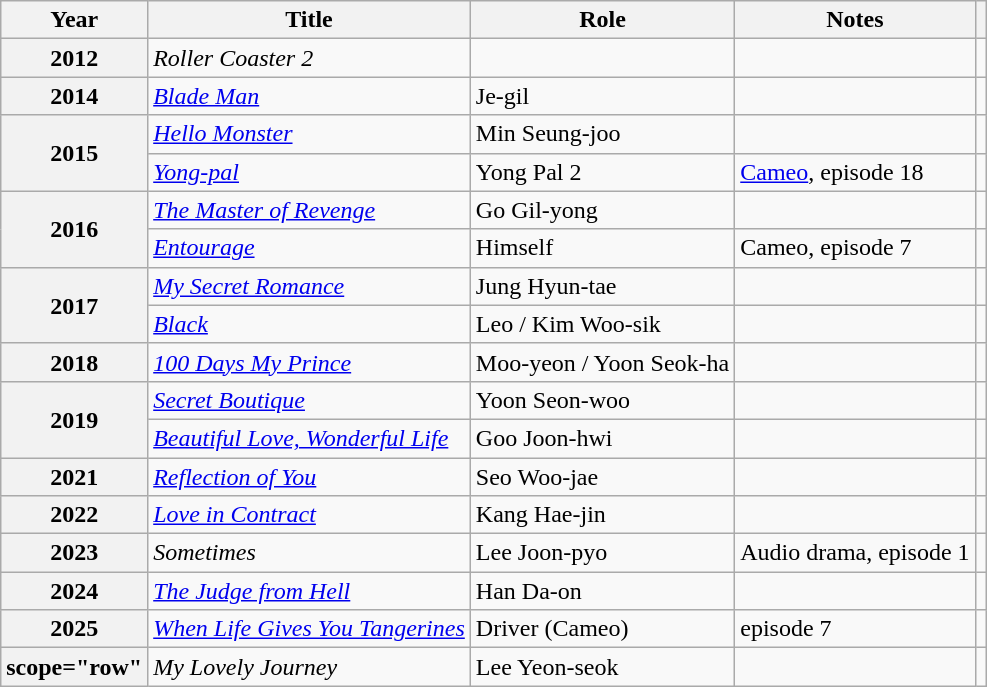<table class="wikitable plainrowheaders sortable">
<tr>
<th scope="col">Year</th>
<th scope="col">Title</th>
<th scope="col">Role</th>
<th scope="col">Notes</th>
<th scope="col" class="unsortable"></th>
</tr>
<tr>
<th scope="row">2012</th>
<td><em>Roller Coaster 2</em></td>
<td></td>
<td></td>
<td style="text-align:center"></td>
</tr>
<tr>
<th scope="row">2014</th>
<td><em><a href='#'>Blade Man</a></em></td>
<td>Je-gil</td>
<td></td>
<td style="text-align:center"></td>
</tr>
<tr>
<th scope="row" rowspan="2">2015</th>
<td><em><a href='#'>Hello Monster</a></em></td>
<td>Min Seung-joo</td>
<td></td>
<td style="text-align:center"></td>
</tr>
<tr>
<td><em><a href='#'>Yong-pal</a></em></td>
<td>Yong Pal 2</td>
<td><a href='#'>Cameo</a>, episode 18</td>
<td style="text-align:center"></td>
</tr>
<tr>
<th scope="row" rowspan="2">2016</th>
<td><em><a href='#'>The Master of Revenge</a></em></td>
<td>Go Gil-yong</td>
<td></td>
<td style="text-align:center"></td>
</tr>
<tr>
<td><em><a href='#'>Entourage</a></em></td>
<td>Himself</td>
<td>Cameo, episode 7</td>
<td style="text-align:center"></td>
</tr>
<tr>
<th scope="row" rowspan="2">2017</th>
<td><em><a href='#'>My Secret Romance</a></em></td>
<td>Jung Hyun-tae</td>
<td></td>
<td style="text-align:center"></td>
</tr>
<tr>
<td><em><a href='#'>Black</a></em></td>
<td>Leo / Kim Woo-sik</td>
<td></td>
<td style="text-align:center"></td>
</tr>
<tr>
<th scope="row">2018</th>
<td><em><a href='#'>100 Days My Prince</a></em></td>
<td>Moo-yeon / Yoon Seok-ha</td>
<td></td>
<td style="text-align:center"></td>
</tr>
<tr>
<th scope="row" rowspan="2">2019</th>
<td><em><a href='#'>Secret Boutique</a></em></td>
<td>Yoon Seon-woo</td>
<td></td>
<td style="text-align:center"></td>
</tr>
<tr>
<td><em><a href='#'>Beautiful Love, Wonderful Life</a></em></td>
<td>Goo Joon-hwi</td>
<td></td>
<td style="text-align:center"></td>
</tr>
<tr>
<th scope="row">2021</th>
<td><em><a href='#'>Reflection of You</a></em></td>
<td>Seo Woo-jae</td>
<td></td>
<td style="text-align:center"></td>
</tr>
<tr>
<th scope="row">2022</th>
<td><em><a href='#'>Love in Contract</a></em></td>
<td>Kang Hae-jin</td>
<td></td>
<td style="text-align:center"></td>
</tr>
<tr>
<th scope="row">2023</th>
<td><em>Sometimes</em></td>
<td>Lee Joon-pyo</td>
<td>Audio drama, episode 1</td>
<td style="text-align:center"></td>
</tr>
<tr>
<th scope="row">2024</th>
<td><em><a href='#'>The Judge from Hell</a></em></td>
<td>Han Da-on</td>
<td></td>
<td style="text-align:center"></td>
</tr>
<tr>
<th scope="row">2025</th>
<td><em><a href='#'>When Life Gives You Tangerines</a></em></td>
<td>Driver (Cameo)</td>
<td>episode 7</td>
<td style="text-align:center"></td>
</tr>
<tr>
<th>scope="row" </th>
<td><em>My Lovely Journey</em></td>
<td>Lee Yeon-seok</td>
<td></td>
<td style="text-align:center"></td>
</tr>
</table>
